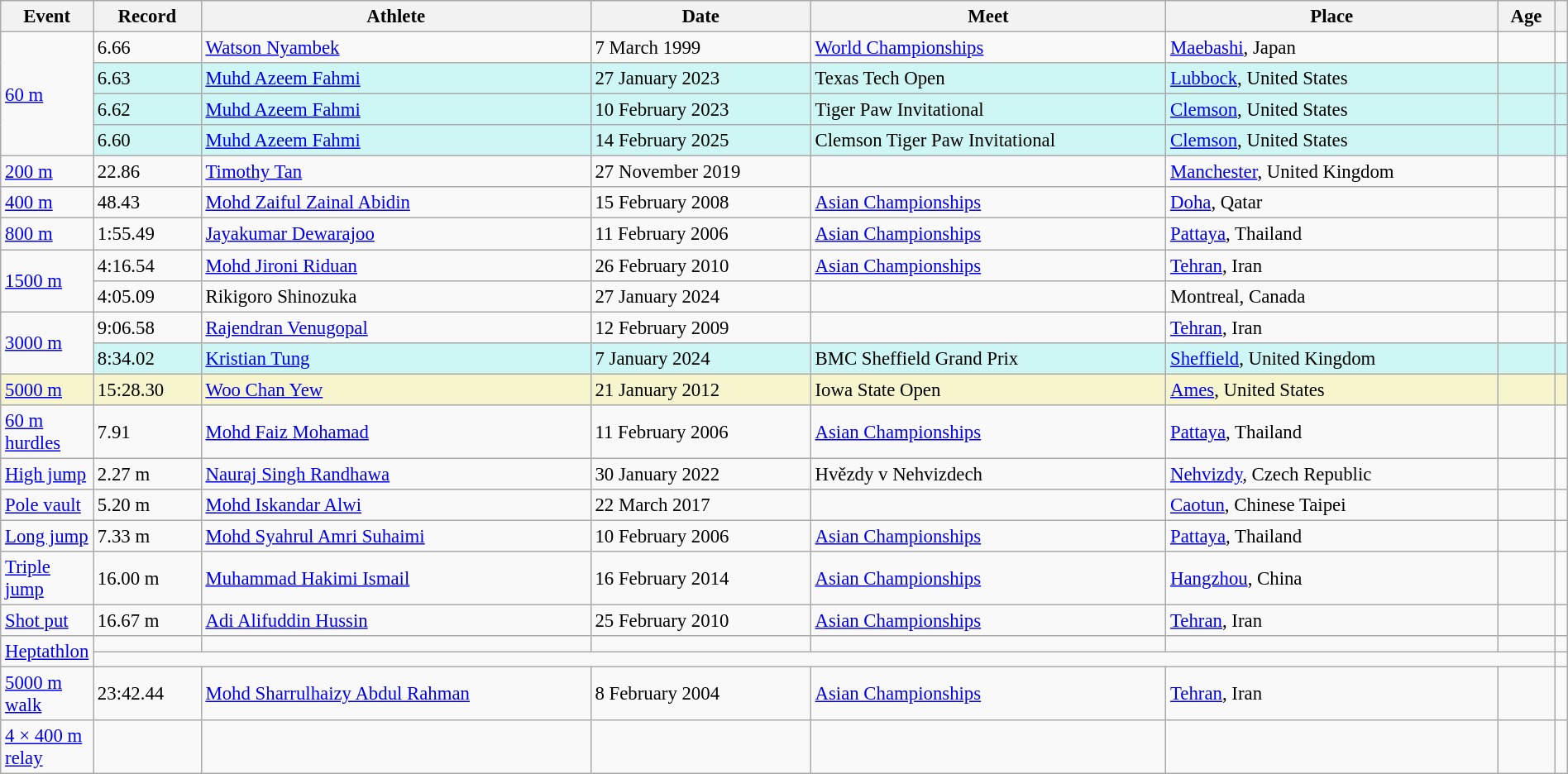<table class="wikitable" style="font-size:95%; width: 100%;">
<tr>
<th width=50>Event</th>
<th width=80>Record</th>
<th>Athlete</th>
<th>Date</th>
<th>Meet</th>
<th>Place</th>
<th>Age</th>
<th></th>
</tr>
<tr>
<td rowspan=4><a href='#'>60 m</a></td>
<td>6.66</td>
<td><a href='#'>Watson Nyambek</a></td>
<td>7 March 1999</td>
<td><a href='#'>World Championships</a></td>
<td><a href='#'>Maebashi</a>, Japan</td>
<td></td>
<td></td>
</tr>
<tr bgcolor=#CEF6F5>
<td>6.63</td>
<td><a href='#'>Muhd Azeem Fahmi</a></td>
<td>27 January 2023</td>
<td>Texas Tech Open</td>
<td><a href='#'>Lubbock</a>, United States</td>
<td></td>
<td></td>
</tr>
<tr bgcolor=#CEF6F5>
<td>6.62</td>
<td><a href='#'>Muhd Azeem Fahmi</a></td>
<td>10 February 2023</td>
<td>Tiger Paw Invitational</td>
<td><a href='#'>Clemson</a>, United States</td>
<td></td>
<td></td>
</tr>
<tr bgcolor=#CEF6F5>
<td>6.60</td>
<td><a href='#'>Muhd Azeem Fahmi</a></td>
<td>14 February 2025</td>
<td>Clemson Tiger Paw Invitational</td>
<td><a href='#'>Clemson</a>, United States</td>
<td></td>
<td></td>
</tr>
<tr>
<td><a href='#'>200 m</a></td>
<td>22.86</td>
<td><a href='#'>Timothy Tan</a></td>
<td>27 November 2019</td>
<td></td>
<td><a href='#'>Manchester</a>, United Kingdom</td>
<td></td>
<td></td>
</tr>
<tr>
<td><a href='#'>400 m</a></td>
<td>48.43</td>
<td><a href='#'>Mohd Zaiful Zainal Abidin</a></td>
<td>15 February 2008</td>
<td><a href='#'>Asian Championships</a></td>
<td><a href='#'>Doha</a>, Qatar</td>
<td></td>
<td></td>
</tr>
<tr>
<td><a href='#'>800 m</a></td>
<td>1:55.49</td>
<td><a href='#'>Jayakumar Dewarajoo</a></td>
<td>11 February 2006</td>
<td><a href='#'>Asian Championships</a></td>
<td><a href='#'>Pattaya</a>, Thailand</td>
<td></td>
<td></td>
</tr>
<tr>
<td rowspan="2"><a href='#'>1500 m</a></td>
<td>4:16.54</td>
<td><a href='#'>Mohd Jironi Riduan</a></td>
<td>26 February 2010</td>
<td><a href='#'>Asian Championships</a></td>
<td><a href='#'>Tehran</a>, Iran</td>
<td></td>
<td></td>
</tr>
<tr>
<td>4:05.09</td>
<td>Rikigoro Shinozuka</td>
<td>27 January 2024</td>
<td></td>
<td>Montreal, Canada</td>
<td></td>
<td></td>
</tr>
<tr>
<td rowspan=2><a href='#'>3000 m</a></td>
<td>9:06.58</td>
<td><a href='#'>Rajendran Venugopal</a></td>
<td>12 February 2009</td>
<td></td>
<td><a href='#'>Tehran</a>, Iran</td>
<td></td>
<td></td>
</tr>
<tr bgcolor=#CEF6F5>
<td>8:34.02</td>
<td><a href='#'>Kristian Tung</a></td>
<td>7 January 2024</td>
<td>BMC Sheffield Grand Prix</td>
<td><a href='#'>Sheffield</a>, United Kingdom</td>
<td></td>
<td></td>
</tr>
<tr style="background:#f6F5CE;">
<td><a href='#'>5000 m</a></td>
<td>15:28.30 </td>
<td><a href='#'>Woo Chan Yew</a></td>
<td>21 January 2012</td>
<td>Iowa State Open</td>
<td><a href='#'>Ames</a>, United States</td>
<td></td>
<td></td>
</tr>
<tr>
<td><a href='#'>60 m hurdles</a></td>
<td>7.91</td>
<td><a href='#'>Mohd Faiz Mohamad</a></td>
<td>11 February 2006</td>
<td><a href='#'>Asian Championships</a></td>
<td><a href='#'>Pattaya</a>, Thailand</td>
<td></td>
<td></td>
</tr>
<tr>
<td><a href='#'>High jump</a></td>
<td>2.27 m</td>
<td><a href='#'>Nauraj Singh Randhawa</a></td>
<td>30 January 2022</td>
<td>Hvězdy v Nehvizdech</td>
<td><a href='#'>Nehvizdy</a>, Czech Republic</td>
<td></td>
<td></td>
</tr>
<tr>
<td><a href='#'>Pole vault</a></td>
<td>5.20 m</td>
<td><a href='#'>Mohd Iskandar Alwi</a></td>
<td>22 March 2017</td>
<td></td>
<td><a href='#'>Caotun</a>, Chinese Taipei</td>
<td></td>
<td></td>
</tr>
<tr>
<td><a href='#'>Long jump</a></td>
<td>7.33 m</td>
<td><a href='#'>Mohd Syahrul Amri Suhaimi</a></td>
<td>10 February 2006</td>
<td><a href='#'>Asian Championships</a></td>
<td><a href='#'>Pattaya</a>, Thailand</td>
<td></td>
<td></td>
</tr>
<tr>
<td><a href='#'>Triple jump</a></td>
<td>16.00 m</td>
<td><a href='#'>Muhammad Hakimi Ismail</a></td>
<td>16 February 2014</td>
<td><a href='#'>Asian Championships</a></td>
<td><a href='#'>Hangzhou</a>, China</td>
<td></td>
<td></td>
</tr>
<tr>
<td><a href='#'>Shot put</a></td>
<td>16.67 m</td>
<td><a href='#'>Adi Alifuddin Hussin</a></td>
<td>25 February 2010</td>
<td><a href='#'>Asian Championships</a></td>
<td><a href='#'>Tehran</a>, Iran</td>
<td></td>
<td></td>
</tr>
<tr>
<td rowspan=2><a href='#'>Heptathlon</a></td>
<td></td>
<td></td>
<td></td>
<td></td>
<td></td>
<td></td>
<td></td>
</tr>
<tr>
<td colspan=6></td>
<td></td>
</tr>
<tr>
<td><a href='#'>5000 m walk</a></td>
<td>23:42.44</td>
<td><a href='#'>Mohd Sharrulhaizy Abdul Rahman</a></td>
<td>8 February 2004</td>
<td><a href='#'>Asian Championships</a></td>
<td><a href='#'>Tehran</a>, Iran</td>
<td></td>
<td></td>
</tr>
<tr>
<td><a href='#'>4 × 400 m relay</a></td>
<td></td>
<td></td>
<td></td>
<td></td>
<td></td>
<td></td>
<td></td>
</tr>
</table>
